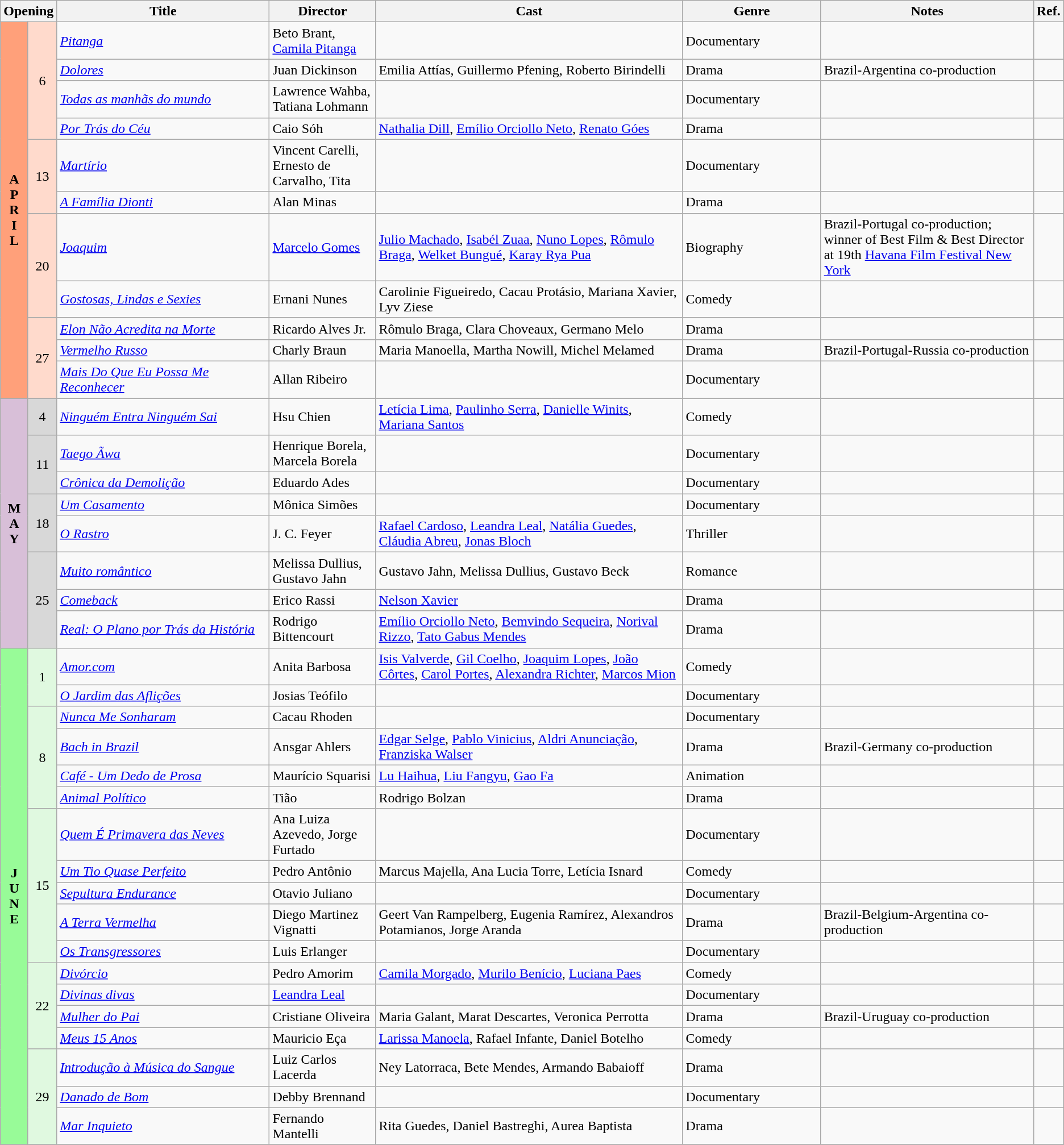<table class="wikitable">
<tr>
<th colspan="2">Opening</th>
<th style="width:20%;">Title</th>
<th style="width:10%;">Director</th>
<th>Cast</th>
<th style="width:13%">Genre</th>
<th style="width:20%">Notes</th>
<th>Ref.</th>
</tr>
<tr>
<th rowspan=11 style="text-align:center; background:#ffa07a; textcolor:#000;">A<br>P<br>R<br>I<br>L</th>
<td rowspan=4 style="text-align:center; background:#ffdacc; textcolor:#000;">6</td>
<td><em><a href='#'>Pitanga</a></em></td>
<td>Beto Brant, <a href='#'>Camila Pitanga</a></td>
<td></td>
<td>Documentary</td>
<td></td>
<td></td>
</tr>
<tr>
<td><em><a href='#'>Dolores</a></em></td>
<td>Juan Dickinson</td>
<td>Emilia Attías, Guillermo Pfening, Roberto Birindelli</td>
<td>Drama</td>
<td>Brazil-Argentina co-production</td>
<td></td>
</tr>
<tr>
<td><em><a href='#'>Todas as manhãs do mundo</a></em></td>
<td>Lawrence Wahba, Tatiana Lohmann</td>
<td></td>
<td>Documentary</td>
<td></td>
<td></td>
</tr>
<tr>
<td><em><a href='#'>Por Trás do Céu</a></em></td>
<td>Caio Sóh</td>
<td><a href='#'>Nathalia Dill</a>, <a href='#'>Emílio Orciollo Neto</a>, <a href='#'>Renato Góes</a></td>
<td>Drama</td>
<td></td>
<td></td>
</tr>
<tr>
<td rowspan=2 style="text-align:center; background:#ffdacc; textcolor:#000;">13</td>
<td><em><a href='#'>Martírio</a></em></td>
<td>Vincent Carelli, Ernesto de Carvalho, Tita</td>
<td></td>
<td>Documentary</td>
<td></td>
<td></td>
</tr>
<tr>
<td><em><a href='#'>A Família Dionti</a></em></td>
<td>Alan Minas</td>
<td></td>
<td>Drama</td>
<td></td>
<td></td>
</tr>
<tr>
<td rowspan=2 style="text-align:center; background:#ffdacc; textcolor:#000;">20</td>
<td><em><a href='#'>Joaquim</a></em></td>
<td><a href='#'>Marcelo Gomes</a></td>
<td><a href='#'>Julio Machado</a>, <a href='#'>Isabél Zuaa</a>, <a href='#'>Nuno Lopes</a>, <a href='#'>Rômulo Braga</a>, <a href='#'>Welket Bungué</a>, <a href='#'>Karay Rya Pua</a></td>
<td>Biography</td>
<td>Brazil-Portugal co-production; winner of Best Film & Best Director at 19th <a href='#'>Havana Film Festival New York</a></td>
<td></td>
</tr>
<tr>
<td><em><a href='#'>Gostosas, Lindas e Sexies</a></em></td>
<td>Ernani Nunes</td>
<td>Carolinie Figueiredo, Cacau Protásio, Mariana Xavier, Lyv Ziese</td>
<td>Comedy</td>
<td></td>
<td></td>
</tr>
<tr>
<td rowspan=3 style="text-align:center; background:#ffdacc; textcolor:#000;">27</td>
<td><em><a href='#'>Elon Não Acredita na Morte</a></em></td>
<td>Ricardo Alves Jr.</td>
<td>Rômulo Braga, Clara Choveaux, Germano Melo</td>
<td>Drama</td>
<td></td>
<td></td>
</tr>
<tr>
<td><em><a href='#'>Vermelho Russo</a></em></td>
<td>Charly Braun</td>
<td>Maria Manoella, Martha Nowill, Michel Melamed</td>
<td>Drama</td>
<td>Brazil-Portugal-Russia co-production</td>
<td></td>
</tr>
<tr>
<td><em><a href='#'>Mais Do Que Eu Possa Me Reconhecer</a></em></td>
<td>Allan Ribeiro</td>
<td></td>
<td>Documentary</td>
<td></td>
<td></td>
</tr>
<tr>
<td rowspan=8 style="text-align:center; background:thistle; textcolor:#000;"><strong>M<br>A<br>Y</strong></td>
<td rowspan=1 style="text-align:center; background:#d8d8d8; textcolor:#000;">4</td>
<td><em><a href='#'>Ninguém Entra Ninguém Sai</a></em></td>
<td>Hsu Chien</td>
<td><a href='#'>Letícia Lima</a>, <a href='#'>Paulinho Serra</a>, <a href='#'>Danielle Winits</a>, <a href='#'>Mariana Santos</a></td>
<td>Comedy</td>
<td></td>
<td></td>
</tr>
<tr>
<td rowspan=2 style="text-align:center; background:#d8d8d8; textcolor:#000;">11</td>
<td><em><a href='#'>Taego Ãwa</a></em></td>
<td>Henrique Borela, Marcela Borela</td>
<td></td>
<td>Documentary</td>
<td></td>
<td></td>
</tr>
<tr>
<td><em><a href='#'>Crônica da Demolição</a></em></td>
<td>Eduardo Ades</td>
<td></td>
<td>Documentary</td>
<td></td>
<td></td>
</tr>
<tr>
<td rowspan=2 style="text-align:center; background:#d8d8d8; textcolor:#000;">18</td>
<td><em><a href='#'>Um Casamento</a></em></td>
<td>Mônica Simões</td>
<td></td>
<td>Documentary</td>
<td></td>
<td></td>
</tr>
<tr>
<td><em><a href='#'>O Rastro</a></em></td>
<td>J. C. Feyer</td>
<td><a href='#'>Rafael Cardoso</a>, <a href='#'>Leandra Leal</a>, <a href='#'>Natália Guedes</a>, <a href='#'>Cláudia Abreu</a>, <a href='#'>Jonas Bloch</a></td>
<td>Thriller</td>
<td></td>
<td></td>
</tr>
<tr>
<td rowspan=3 style="text-align:center; background:#d8d8d8; textcolor:#000;">25</td>
<td><em><a href='#'>Muito romântico</a></em></td>
<td>Melissa Dullius, Gustavo Jahn</td>
<td>Gustavo Jahn, Melissa Dullius, Gustavo Beck</td>
<td>Romance</td>
<td></td>
<td></td>
</tr>
<tr>
<td><em><a href='#'>Comeback</a></em></td>
<td>Erico Rassi</td>
<td><a href='#'>Nelson Xavier</a></td>
<td>Drama</td>
<td></td>
<td></td>
</tr>
<tr>
<td><em><a href='#'>Real: O Plano por Trás da História</a></em></td>
<td>Rodrigo Bittencourt</td>
<td><a href='#'>Emílio Orciollo Neto</a>, <a href='#'>Bemvindo Sequeira</a>, <a href='#'>Norival Rizzo</a>, <a href='#'>Tato Gabus Mendes</a></td>
<td>Drama</td>
<td></td>
<td></td>
</tr>
<tr>
<td rowspan=18 style="text-align:center; background:#98fb98; textcolor:#000;"><strong>J<br>U<br>N<br>E</strong></td>
<td rowspan=2 style="text-align:center; background:#e0f9e0;">1</td>
<td><em><a href='#'>Amor.com</a></em></td>
<td>Anita Barbosa</td>
<td><a href='#'>Isis Valverde</a>, <a href='#'>Gil Coelho</a>, <a href='#'>Joaquim Lopes</a>, <a href='#'>João Côrtes</a>, <a href='#'>Carol Portes</a>, <a href='#'>Alexandra Richter</a>, <a href='#'>Marcos Mion</a></td>
<td>Comedy</td>
<td></td>
<td></td>
</tr>
<tr>
<td><em><a href='#'>O Jardim das Aflições</a></em></td>
<td>Josias Teófilo</td>
<td></td>
<td>Documentary</td>
<td></td>
<td></td>
</tr>
<tr>
<td rowspan=4 style="text-align:center; background:#e0f9e0;">8</td>
<td><em><a href='#'>Nunca Me Sonharam</a></em></td>
<td>Cacau Rhoden</td>
<td></td>
<td>Documentary</td>
<td></td>
<td></td>
</tr>
<tr>
<td><em><a href='#'>Bach in Brazil</a></em></td>
<td>Ansgar Ahlers</td>
<td><a href='#'>Edgar Selge</a>, <a href='#'>Pablo Vinicius</a>, <a href='#'>Aldri Anunciação</a>, <a href='#'>Franziska Walser</a></td>
<td>Drama</td>
<td>Brazil-Germany co-production</td>
<td></td>
</tr>
<tr>
<td><em><a href='#'>Café - Um Dedo de Prosa</a></em></td>
<td>Maurício Squarisi</td>
<td><a href='#'>Lu Haihua</a>, <a href='#'>Liu Fangyu</a>, <a href='#'>Gao Fa</a></td>
<td>Animation</td>
<td></td>
<td></td>
</tr>
<tr>
<td><em><a href='#'>Animal Político</a></em></td>
<td>Tião</td>
<td>Rodrigo Bolzan</td>
<td>Drama</td>
<td></td>
<td></td>
</tr>
<tr>
<td rowspan=5 style="text-align:center; background:#e0f9e0;">15</td>
<td><em><a href='#'>Quem É Primavera das Neves</a></em></td>
<td>Ana Luiza Azevedo, Jorge Furtado</td>
<td></td>
<td>Documentary</td>
<td></td>
<td></td>
</tr>
<tr>
<td><em><a href='#'>Um Tio Quase Perfeito</a></em></td>
<td>Pedro Antônio</td>
<td>Marcus Majella, Ana Lucia Torre, Letícia Isnard</td>
<td>Comedy</td>
<td></td>
<td></td>
</tr>
<tr>
<td><em><a href='#'>Sepultura Endurance</a></em></td>
<td>Otavio Juliano</td>
<td></td>
<td>Documentary</td>
<td></td>
<td></td>
</tr>
<tr>
<td><em><a href='#'>A Terra Vermelha</a></em></td>
<td>Diego Martinez Vignatti</td>
<td>Geert Van Rampelberg, Eugenia Ramírez, Alexandros Potamianos, Jorge Aranda</td>
<td>Drama</td>
<td>Brazil-Belgium-Argentina co-production</td>
<td></td>
</tr>
<tr>
<td><em><a href='#'>Os Transgressores</a></em></td>
<td>Luis Erlanger</td>
<td></td>
<td>Documentary</td>
<td></td>
<td></td>
</tr>
<tr>
<td rowspan=4 style="text-align:center; background:#e0f9e0;">22</td>
<td><em><a href='#'>Divórcio</a></em></td>
<td>Pedro Amorim</td>
<td><a href='#'>Camila Morgado</a>, <a href='#'>Murilo Benício</a>, <a href='#'>Luciana Paes</a></td>
<td>Comedy</td>
<td></td>
<td></td>
</tr>
<tr>
<td><em><a href='#'>Divinas divas</a></em></td>
<td><a href='#'>Leandra Leal</a></td>
<td></td>
<td>Documentary</td>
<td></td>
<td></td>
</tr>
<tr>
<td><em><a href='#'>Mulher do Pai</a></em></td>
<td>Cristiane Oliveira</td>
<td>Maria Galant, Marat Descartes, Veronica Perrotta</td>
<td>Drama</td>
<td>Brazil-Uruguay co-production</td>
<td></td>
</tr>
<tr>
<td><em><a href='#'>Meus 15 Anos</a></em></td>
<td>Mauricio Eça</td>
<td><a href='#'>Larissa Manoela</a>, Rafael Infante, Daniel Botelho</td>
<td>Comedy</td>
<td></td>
<td></td>
</tr>
<tr>
<td rowspan=3 style="text-align:center; background:#e0f9e0;">29</td>
<td><em><a href='#'>Introdução à Música do Sangue</a></em></td>
<td>Luiz Carlos Lacerda</td>
<td>Ney Latorraca, Bete Mendes, Armando Babaioff</td>
<td>Drama</td>
<td></td>
<td></td>
</tr>
<tr>
<td><em><a href='#'>Danado de Bom</a></em></td>
<td>Debby Brennand</td>
<td></td>
<td>Documentary</td>
<td></td>
<td></td>
</tr>
<tr>
<td><em><a href='#'>Mar Inquieto</a></em></td>
<td>Fernando Mantelli</td>
<td>Rita Guedes, Daniel Bastreghi, Aurea Baptista</td>
<td>Drama</td>
<td></td>
<td></td>
</tr>
<tr>
</tr>
</table>
